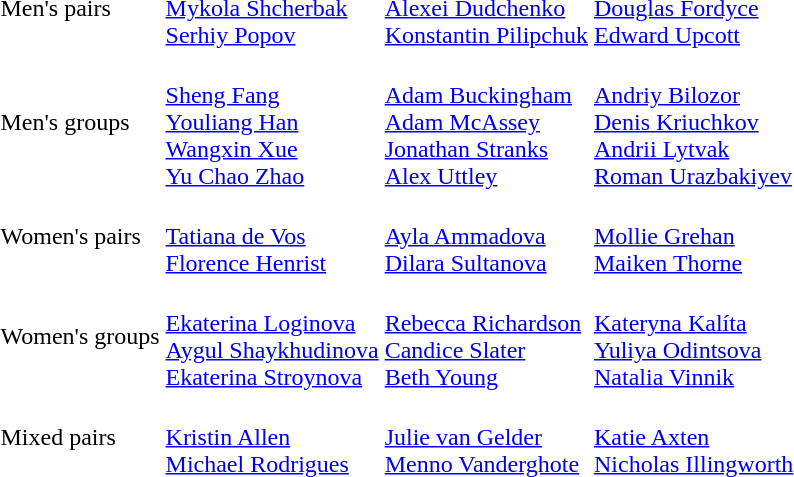<table>
<tr>
<td>Men's pairs</td>
<td><br><a href='#'>Mykola Shcherbak</a><br><a href='#'>Serhiy Popov</a></td>
<td><br><a href='#'>Alexei Dudchenko</a><br><a href='#'>Konstantin Pilipchuk</a></td>
<td><br><a href='#'>Douglas Fordyce</a><br><a href='#'>Edward Upcott</a></td>
</tr>
<tr>
<td>Men's groups</td>
<td><br><a href='#'>Sheng Fang</a><br><a href='#'>Youliang Han</a><br><a href='#'>Wangxin Xue</a><br><a href='#'>Yu Chao Zhao</a></td>
<td><br><a href='#'>Adam Buckingham</a><br><a href='#'>Adam McAssey</a><br><a href='#'>Jonathan Stranks</a><br><a href='#'>Alex Uttley</a></td>
<td><br><a href='#'>Andriy Bilozor</a><br><a href='#'>Denis Kriuchkov</a><br><a href='#'>Andrii Lytvak</a><br><a href='#'>Roman Urazbakiyev</a></td>
</tr>
<tr>
<td>Women's pairs</td>
<td><br><a href='#'>Tatiana de Vos</a><br><a href='#'>Florence Henrist</a></td>
<td><br><a href='#'>Ayla Ammadova</a><br><a href='#'>Dilara Sultanova</a></td>
<td><br><a href='#'>Mollie Grehan</a><br><a href='#'>Maiken Thorne</a></td>
</tr>
<tr>
<td>Women's groups</td>
<td><br> <a href='#'>Ekaterina Loginova</a><br><a href='#'>Aygul Shaykhudinova</a><br><a href='#'>Ekaterina Stroynova</a></td>
<td><br><a href='#'>Rebecca Richardson</a><br><a href='#'>Candice Slater</a> <br><a href='#'>Beth Young</a></td>
<td><br><a href='#'>Kateryna Kalíta</a><br><a href='#'>Yuliya Odintsova</a><br><a href='#'>Natalia Vinnik</a></td>
</tr>
<tr>
<td>Mixed pairs</td>
<td><br><a href='#'>Kristin Allen</a><br><a href='#'>Michael Rodrigues</a></td>
<td><br><a href='#'>Julie van Gelder</a><br><a href='#'>Menno Vanderghote</a></td>
<td><br><a href='#'>Katie Axten</a><br><a href='#'>Nicholas Illingworth</a></td>
</tr>
</table>
